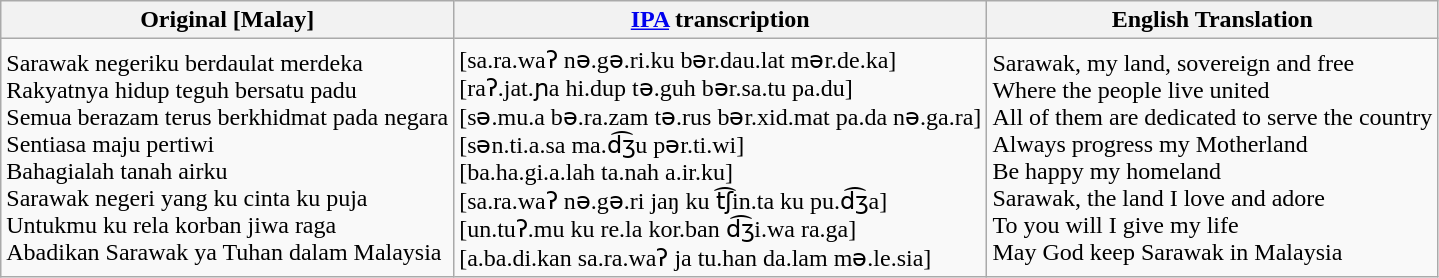<table class="wikitable">
<tr>
<th><strong>Original [Malay]</strong></th>
<th><a href='#'>IPA</a> transcription</th>
<th><strong>English Translation</strong></th>
</tr>
<tr>
<td>Sarawak negeriku berdaulat merdeka<br>Rakyatnya hidup teguh bersatu padu<br>Semua berazam terus berkhidmat pada negara<br>Sentiasa maju pertiwi<br>Bahagialah tanah airku<br>Sarawak negeri yang ku cinta ku puja<br>Untukmu ku rela korban jiwa raga<br>Abadikan Sarawak ya Tuhan dalam Malaysia</td>
<td>[sa.ra.waʔ nə.gə.ri.ku bər.dau.lat mər.de.ka]<br>[raʔ.jat.ɲa hi.dup tə.guh bər.sa.tu pa.du]<br>[sə.mu.a bə.ra.zam tə.rus bər.xid.mat pa.da nə.ga.ra]<br>[sən.ti.a.sa ma.d͡ʒu pər.ti.wi]<br>[ba.ha.gi.a.lah ta.nah a.ir.ku]<br>[sa.ra.waʔ nə.gə.ri jaŋ ku t͡ʃin.ta ku pu.d͡ʒa]<br>[un.tuʔ.mu ku re.la kor.ban d͡ʒi.wa ra.ga]<br>[a.ba.di.kan sa.ra.waʔ ja tu.han da.lam mə.le.sia]</td>
<td>Sarawak, my land, sovereign and free<br>Where the people live united<br>All of them are dedicated to serve the country<br>Always progress my Motherland<br>Be happy my homeland<br>Sarawak, the land I love and adore<br>To you will I give my life<br>May God keep Sarawak in Malaysia</td>
</tr>
</table>
